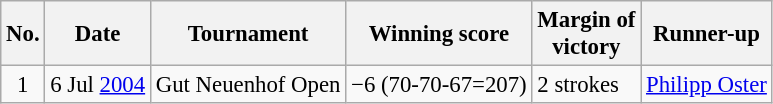<table class="wikitable" style="font-size:95%;">
<tr>
<th>No.</th>
<th>Date</th>
<th>Tournament</th>
<th>Winning score</th>
<th>Margin of<br>victory</th>
<th>Runner-up</th>
</tr>
<tr>
<td align=center>1</td>
<td align=right>6 Jul <a href='#'>2004</a></td>
<td>Gut Neuenhof Open</td>
<td>−6 (70-70-67=207)</td>
<td>2 strokes</td>
<td> <a href='#'>Philipp Oster</a></td>
</tr>
</table>
